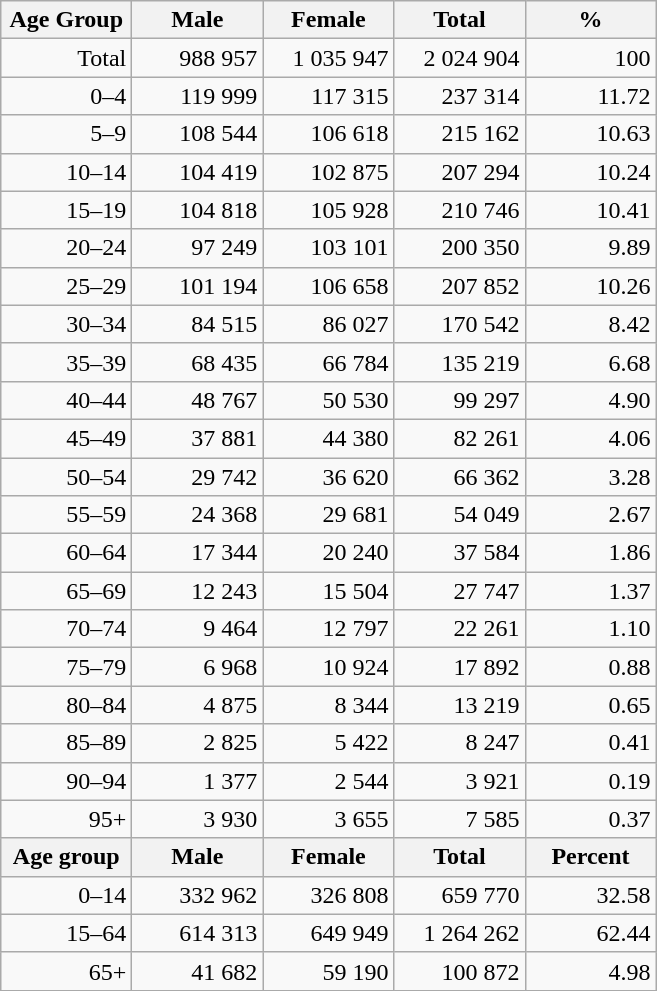<table class="wikitable">
<tr>
<th width="80pt">Age Group</th>
<th width="80pt">Male</th>
<th width="80pt">Female</th>
<th width="80pt">Total</th>
<th width="80pt">%</th>
</tr>
<tr>
<td align="right">Total</td>
<td align="right">988 957</td>
<td align="right">1 035 947</td>
<td align="right">2 024 904</td>
<td align="right">100</td>
</tr>
<tr>
<td align="right">0–4</td>
<td align="right">119 999</td>
<td align="right">117 315</td>
<td align="right">237 314</td>
<td align="right">11.72</td>
</tr>
<tr>
<td align="right">5–9</td>
<td align="right">108 544</td>
<td align="right">106 618</td>
<td align="right">215 162</td>
<td align="right">10.63</td>
</tr>
<tr>
<td align="right">10–14</td>
<td align="right">104 419</td>
<td align="right">102 875</td>
<td align="right">207 294</td>
<td align="right">10.24</td>
</tr>
<tr>
<td align="right">15–19</td>
<td align="right">104 818</td>
<td align="right">105 928</td>
<td align="right">210 746</td>
<td align="right">10.41</td>
</tr>
<tr>
<td align="right">20–24</td>
<td align="right">97 249</td>
<td align="right">103 101</td>
<td align="right">200 350</td>
<td align="right">9.89</td>
</tr>
<tr>
<td align="right">25–29</td>
<td align="right">101 194</td>
<td align="right">106 658</td>
<td align="right">207 852</td>
<td align="right">10.26</td>
</tr>
<tr>
<td align="right">30–34</td>
<td align="right">84 515</td>
<td align="right">86 027</td>
<td align="right">170 542</td>
<td align="right">8.42</td>
</tr>
<tr>
<td align="right">35–39</td>
<td align="right">68 435</td>
<td align="right">66 784</td>
<td align="right">135 219</td>
<td align="right">6.68</td>
</tr>
<tr>
<td align="right">40–44</td>
<td align="right">48 767</td>
<td align="right">50 530</td>
<td align="right">99 297</td>
<td align="right">4.90</td>
</tr>
<tr>
<td align="right">45–49</td>
<td align="right">37 881</td>
<td align="right">44 380</td>
<td align="right">82 261</td>
<td align="right">4.06</td>
</tr>
<tr>
<td align="right">50–54</td>
<td align="right">29 742</td>
<td align="right">36 620</td>
<td align="right">66 362</td>
<td align="right">3.28</td>
</tr>
<tr>
<td align="right">55–59</td>
<td align="right">24 368</td>
<td align="right">29 681</td>
<td align="right">54 049</td>
<td align="right">2.67</td>
</tr>
<tr>
<td align="right">60–64</td>
<td align="right">17 344</td>
<td align="right">20 240</td>
<td align="right">37 584</td>
<td align="right">1.86</td>
</tr>
<tr>
<td align="right">65–69</td>
<td align="right">12 243</td>
<td align="right">15 504</td>
<td align="right">27 747</td>
<td align="right">1.37</td>
</tr>
<tr>
<td align="right">70–74</td>
<td align="right">9 464</td>
<td align="right">12 797</td>
<td align="right">22 261</td>
<td align="right">1.10</td>
</tr>
<tr>
<td align="right">75–79</td>
<td align="right">6 968</td>
<td align="right">10 924</td>
<td align="right">17 892</td>
<td align="right">0.88</td>
</tr>
<tr>
<td align="right">80–84</td>
<td align="right">4 875</td>
<td align="right">8 344</td>
<td align="right">13 219</td>
<td align="right">0.65</td>
</tr>
<tr>
<td align="right">85–89</td>
<td align="right">2 825</td>
<td align="right">5 422</td>
<td align="right">8 247</td>
<td align="right">0.41</td>
</tr>
<tr>
<td align="right">90–94</td>
<td align="right">1 377</td>
<td align="right">2 544</td>
<td align="right">3 921</td>
<td align="right">0.19</td>
</tr>
<tr>
<td align="right">95+</td>
<td align="right">3 930</td>
<td align="right">3 655</td>
<td align="right">7 585</td>
<td align="right">0.37</td>
</tr>
<tr>
<th width="50">Age group</th>
<th width="80pt">Male</th>
<th width="80">Female</th>
<th width="80">Total</th>
<th width="50">Percent</th>
</tr>
<tr>
<td align="right">0–14</td>
<td align="right">332 962</td>
<td align="right">326 808</td>
<td align="right">659 770</td>
<td align="right">32.58</td>
</tr>
<tr>
<td align="right">15–64</td>
<td align="right">614 313</td>
<td align="right">649 949</td>
<td align="right">1 264 262</td>
<td align="right">62.44</td>
</tr>
<tr>
<td align="right">65+</td>
<td align="right">41 682</td>
<td align="right">59 190</td>
<td align="right">100 872</td>
<td align="right">4.98</td>
</tr>
<tr>
</tr>
</table>
